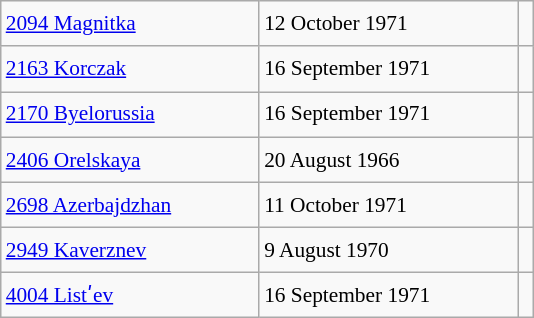<table class="wikitable" style="font-size: 89%; float: left; width: 25em; margin-right: 1em; line-height: 1.65em !important; height: 205px;">
<tr>
<td><a href='#'>2094 Magnitka</a></td>
<td>12 October 1971</td>
<td></td>
</tr>
<tr>
<td><a href='#'>2163 Korczak</a></td>
<td>16 September 1971</td>
<td></td>
</tr>
<tr>
<td><a href='#'>2170 Byelorussia</a></td>
<td>16 September 1971</td>
<td></td>
</tr>
<tr>
<td><a href='#'>2406 Orelskaya</a></td>
<td>20 August 1966</td>
<td></td>
</tr>
<tr>
<td><a href='#'>2698 Azerbajdzhan</a></td>
<td>11 October 1971</td>
<td></td>
</tr>
<tr>
<td><a href='#'>2949 Kaverznev</a></td>
<td>9 August 1970</td>
<td></td>
</tr>
<tr>
<td><a href='#'>4004 Listʹev</a></td>
<td>16 September 1971</td>
<td></td>
</tr>
</table>
